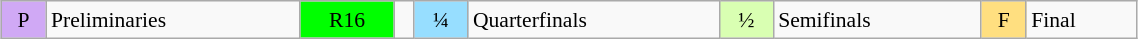<table class="wikitable" style="margin:0.5em auto; font-size:90%; line-height:1.25em;" width=60%;>
<tr>
<td style="background-color:#D0A9F5;text-align:center;">P</td>
<td>Preliminaries</td>
<td style="background-color:#00FF00;text-align:center;">R16</td>
<td></td>
<td style="background-color:#97DEFF;text-align:center;">¼</td>
<td>Quarterfinals</td>
<td style="background-color:#D9FFB2;text-align:center;">½</td>
<td>Semifinals</td>
<td style="background-color:#FFDF80;text-align:center;">F</td>
<td>Final</td>
</tr>
</table>
